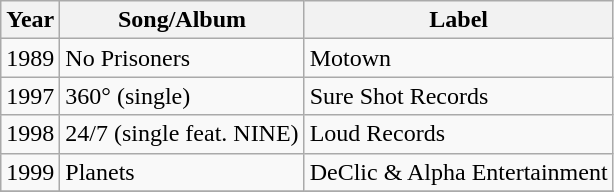<table class="wikitable">
<tr>
<th>Year</th>
<th>Song/Album</th>
<th>Label</th>
</tr>
<tr>
<td>1989</td>
<td>No Prisoners</td>
<td>Motown</td>
</tr>
<tr>
<td>1997</td>
<td>360° (single)</td>
<td>Sure Shot Records</td>
</tr>
<tr>
<td>1998</td>
<td>24/7 (single feat. NINE)</td>
<td>Loud Records</td>
</tr>
<tr>
<td>1999</td>
<td>Planets</td>
<td>DeClic & Alpha Entertainment</td>
</tr>
<tr>
</tr>
</table>
